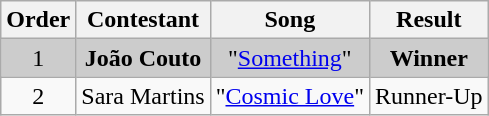<table class="wikitable plainrowheaders" style="text-align:center;">
<tr>
<th>Order</th>
<th>Contestant</th>
<th>Song</th>
<th>Result</th>
</tr>
<tr style="background:#ccc;">
<td>1</td>
<td><strong>João Couto</strong></td>
<td>"<a href='#'>Something</a>"</td>
<td><strong>Winner</strong></td>
</tr>
<tr>
<td>2</td>
<td>Sara Martins</td>
<td>"<a href='#'>Cosmic Love</a>"</td>
<td>Runner-Up</td>
</tr>
</table>
